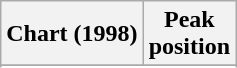<table class="wikitable sortable plainrowheaders" style="text-align:center">
<tr>
<th>Chart (1998)</th>
<th>Peak<br>position</th>
</tr>
<tr>
</tr>
<tr>
</tr>
<tr>
</tr>
<tr>
</tr>
<tr>
</tr>
<tr>
</tr>
<tr>
</tr>
<tr>
</tr>
<tr>
</tr>
<tr>
</tr>
</table>
